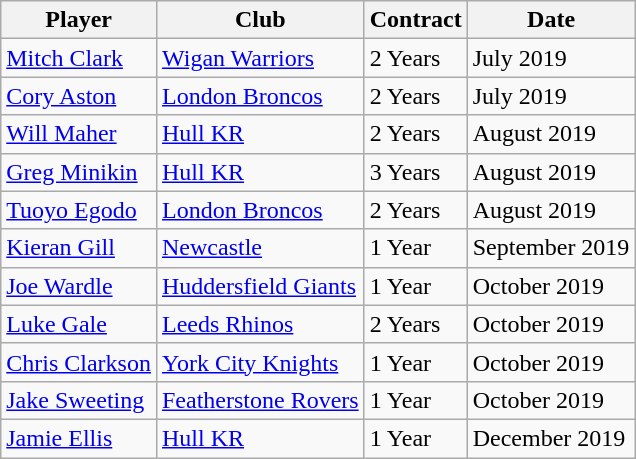<table class="wikitable">
<tr>
<th>Player</th>
<th>Club</th>
<th>Contract</th>
<th>Date</th>
</tr>
<tr>
<td><a href='#'>Mitch Clark</a></td>
<td><a href='#'>Wigan Warriors</a></td>
<td>2 Years</td>
<td>July 2019</td>
</tr>
<tr>
<td><a href='#'>Cory Aston</a></td>
<td><a href='#'>London Broncos</a></td>
<td>2 Years</td>
<td>July 2019</td>
</tr>
<tr>
<td><a href='#'>Will Maher</a></td>
<td><a href='#'>Hull KR</a></td>
<td>2 Years</td>
<td>August 2019</td>
</tr>
<tr>
<td><a href='#'>Greg Minikin</a></td>
<td><a href='#'>Hull KR</a></td>
<td>3 Years</td>
<td>August 2019</td>
</tr>
<tr>
<td><a href='#'>Tuoyo Egodo</a></td>
<td><a href='#'>London Broncos</a></td>
<td>2 Years</td>
<td>August 2019</td>
</tr>
<tr>
<td><a href='#'>Kieran Gill</a></td>
<td><a href='#'>Newcastle</a></td>
<td>1 Year</td>
<td>September 2019</td>
</tr>
<tr>
<td><a href='#'>Joe Wardle</a></td>
<td><a href='#'>Huddersfield Giants</a></td>
<td>1 Year</td>
<td>October 2019</td>
</tr>
<tr>
<td><a href='#'>Luke Gale</a></td>
<td><a href='#'>Leeds Rhinos</a></td>
<td>2 Years</td>
<td>October 2019</td>
</tr>
<tr>
<td><a href='#'>Chris Clarkson</a></td>
<td><a href='#'>York City Knights</a></td>
<td>1 Year</td>
<td>October 2019</td>
</tr>
<tr>
<td><a href='#'>Jake Sweeting</a></td>
<td><a href='#'>Featherstone Rovers</a></td>
<td>1 Year</td>
<td>October 2019</td>
</tr>
<tr>
<td><a href='#'>Jamie Ellis</a></td>
<td><a href='#'>Hull KR</a></td>
<td>1 Year</td>
<td>December 2019</td>
</tr>
</table>
